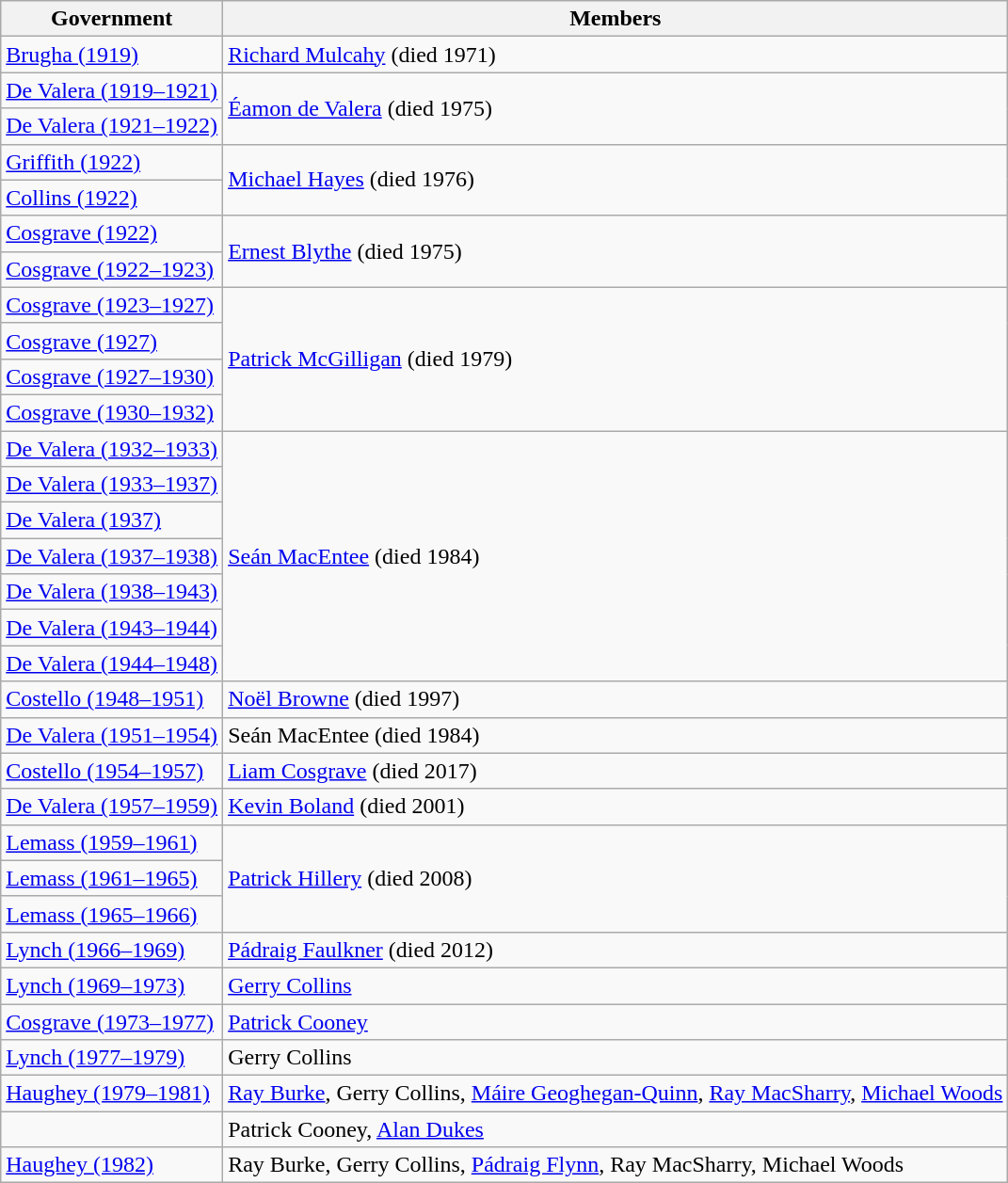<table class="wikitable">
<tr>
<th>Government</th>
<th>Members</th>
</tr>
<tr>
<td><a href='#'>Brugha (1919)</a></td>
<td><a href='#'>Richard Mulcahy</a> (died 1971)</td>
</tr>
<tr>
<td><a href='#'>De Valera (1919–1921)</a></td>
<td rowspan=2><a href='#'>Éamon de Valera</a> (died 1975)</td>
</tr>
<tr>
<td><a href='#'>De Valera (1921–1922)</a></td>
</tr>
<tr>
<td><a href='#'>Griffith (1922)</a></td>
<td rowspan=2><a href='#'>Michael Hayes</a> (died 1976)</td>
</tr>
<tr>
<td><a href='#'>Collins (1922)</a></td>
</tr>
<tr>
<td><a href='#'>Cosgrave (1922)</a></td>
<td rowspan=2><a href='#'>Ernest Blythe</a> (died 1975)</td>
</tr>
<tr>
<td><a href='#'>Cosgrave (1922–1923)</a></td>
</tr>
<tr>
<td><a href='#'>Cosgrave (1923–1927)</a></td>
<td rowspan=4><a href='#'>Patrick McGilligan</a> (died 1979)</td>
</tr>
<tr>
<td><a href='#'>Cosgrave (1927)</a></td>
</tr>
<tr>
<td><a href='#'>Cosgrave (1927–1930)</a></td>
</tr>
<tr>
<td><a href='#'>Cosgrave (1930–1932)</a></td>
</tr>
<tr>
<td><a href='#'>De Valera (1932–1933)</a></td>
<td rowspan=7><a href='#'>Seán MacEntee</a> (died 1984)</td>
</tr>
<tr>
<td><a href='#'>De Valera (1933–1937)</a></td>
</tr>
<tr>
<td><a href='#'>De Valera (1937)</a></td>
</tr>
<tr>
<td><a href='#'>De Valera (1937–1938)</a></td>
</tr>
<tr>
<td><a href='#'>De Valera (1938–1943)</a></td>
</tr>
<tr>
<td><a href='#'>De Valera (1943–1944)</a></td>
</tr>
<tr>
<td><a href='#'>De Valera (1944–1948)</a></td>
</tr>
<tr>
<td><a href='#'>Costello (1948–1951)</a></td>
<td><a href='#'>Noël Browne</a> (died 1997)</td>
</tr>
<tr>
<td><a href='#'>De Valera (1951–1954)</a></td>
<td>Seán MacEntee (died 1984)</td>
</tr>
<tr>
<td><a href='#'>Costello (1954–1957)</a></td>
<td><a href='#'>Liam Cosgrave</a> (died 2017)</td>
</tr>
<tr>
<td><a href='#'>De Valera (1957–1959)</a></td>
<td><a href='#'>Kevin Boland</a> (died 2001)</td>
</tr>
<tr>
<td><a href='#'>Lemass (1959–1961)</a></td>
<td rowspan=3><a href='#'>Patrick Hillery</a> (died 2008)</td>
</tr>
<tr>
<td><a href='#'>Lemass (1961–1965)</a></td>
</tr>
<tr>
<td><a href='#'>Lemass (1965–1966)</a></td>
</tr>
<tr>
<td><a href='#'>Lynch (1966–1969)</a></td>
<td><a href='#'>Pádraig Faulkner</a> (died 2012)</td>
</tr>
<tr>
<td><a href='#'>Lynch (1969–1973)</a></td>
<td><a href='#'>Gerry Collins</a></td>
</tr>
<tr>
<td><a href='#'>Cosgrave (1973–1977)</a></td>
<td><a href='#'>Patrick Cooney</a></td>
</tr>
<tr>
<td><a href='#'>Lynch (1977–1979)</a></td>
<td>Gerry Collins</td>
</tr>
<tr>
<td><a href='#'>Haughey (1979–1981)</a></td>
<td><a href='#'>Ray Burke</a>, Gerry Collins, <a href='#'>Máire Geoghegan-Quinn</a>, <a href='#'>Ray MacSharry</a>, <a href='#'>Michael Woods</a></td>
</tr>
<tr>
<td><a href='#'></a></td>
<td>Patrick Cooney, <a href='#'>Alan Dukes</a></td>
</tr>
<tr>
<td><a href='#'>Haughey (1982)</a></td>
<td>Ray Burke, Gerry Collins, <a href='#'>Pádraig Flynn</a>, Ray MacSharry, Michael Woods</td>
</tr>
</table>
